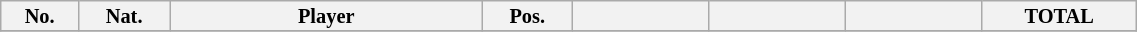<table class="wikitable sortable alternance"  style="font-size:85%; text-align:center; line-height:14px; width:60%;">
<tr>
<th width=10>No.</th>
<th width=10>Nat.</th>
<th width=100>Player</th>
<th width=10>Pos.</th>
<th width=40></th>
<th width=40></th>
<th width=40></th>
<th width=40>TOTAL</th>
</tr>
<tr>
</tr>
</table>
